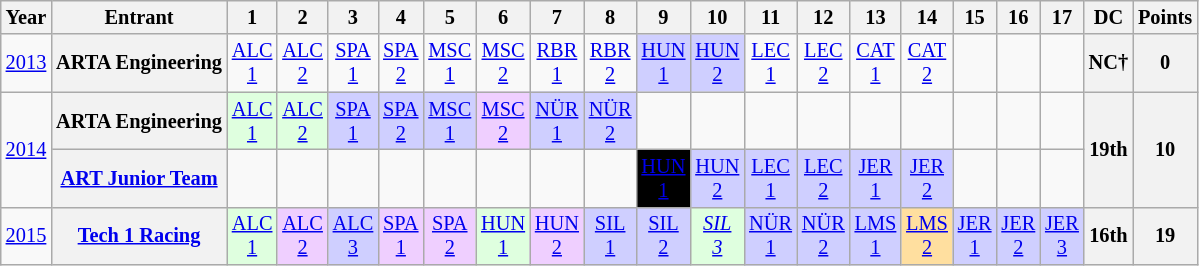<table class="wikitable" style="text-align:center; font-size:85%">
<tr>
<th>Year</th>
<th>Entrant</th>
<th>1</th>
<th>2</th>
<th>3</th>
<th>4</th>
<th>5</th>
<th>6</th>
<th>7</th>
<th>8</th>
<th>9</th>
<th>10</th>
<th>11</th>
<th>12</th>
<th>13</th>
<th>14</th>
<th>15</th>
<th>16</th>
<th>17</th>
<th>DC</th>
<th>Points</th>
</tr>
<tr>
<td><a href='#'>2013</a></td>
<th nowrap>ARTA Engineering</th>
<td><a href='#'>ALC<br>1</a></td>
<td><a href='#'>ALC<br>2</a></td>
<td><a href='#'>SPA<br>1</a></td>
<td><a href='#'>SPA<br>2</a></td>
<td><a href='#'>MSC<br>1</a></td>
<td><a href='#'>MSC<br>2</a></td>
<td><a href='#'>RBR<br>1</a></td>
<td><a href='#'>RBR<br>2</a></td>
<td style="background:#CFCFFF"><a href='#'>HUN<br>1</a><br></td>
<td style="background:#CFCFFF"><a href='#'>HUN<br>2</a><br></td>
<td><a href='#'>LEC<br>1</a></td>
<td><a href='#'>LEC<br>2</a></td>
<td><a href='#'>CAT<br>1</a></td>
<td><a href='#'>CAT<br>2</a></td>
<td></td>
<td></td>
<td></td>
<th>NC†</th>
<th>0</th>
</tr>
<tr>
<td rowspan="2"><a href='#'>2014</a></td>
<th>ARTA Engineering</th>
<td style="background:#DFFFDF;"><a href='#'>ALC<br>1</a><br></td>
<td style="background:#DFFFDF;"><a href='#'>ALC<br>2</a><br></td>
<td style="background:#CFCFFF;"><a href='#'>SPA<br>1</a><br></td>
<td style="background:#CFCFFF;"><a href='#'>SPA<br>2</a><br></td>
<td style="background:#CFCFFF;"><a href='#'>MSC<br>1</a><br></td>
<td style="background:#EFCFFF;"><a href='#'>MSC<br>2</a><br></td>
<td style="background:#CFCFFF;"><a href='#'>NÜR<br>1</a><br></td>
<td style="background:#CFCFFF;"><a href='#'>NÜR<br>2</a><br></td>
<td></td>
<td></td>
<td></td>
<td></td>
<td></td>
<td></td>
<td></td>
<td></td>
<td></td>
<th rowspan="2">19th</th>
<th rowspan="2">10</th>
</tr>
<tr>
<th><a href='#'>ART Junior Team</a></th>
<td></td>
<td></td>
<td></td>
<td></td>
<td></td>
<td></td>
<td></td>
<td></td>
<td style="background:#000000;color:white"><a href='#'><span>HUN<br>1</span></a><br></td>
<td style="background:#CFCFFF;"><a href='#'>HUN<br>2</a><br></td>
<td style="background:#CFCFFF;"><a href='#'>LEC<br>1</a><br></td>
<td style="background:#CFCFFF;"><a href='#'>LEC<br>2</a><br></td>
<td style="background:#CFCFFF;"><a href='#'>JER<br>1</a><br></td>
<td style="background:#CFCFFF;"><a href='#'>JER<br>2</a><br></td>
<td></td>
<td></td>
<td></td>
</tr>
<tr>
<td><a href='#'>2015</a></td>
<th><a href='#'>Tech 1 Racing</a></th>
<td style="background:#DFFFDF;"><a href='#'>ALC<br>1</a><br></td>
<td style="background:#EFCFFF;"><a href='#'>ALC<br>2</a><br></td>
<td style="background:#CFCFFF;"><a href='#'>ALC<br>3</a><br></td>
<td style="background:#EFCFFF;"><a href='#'>SPA<br>1</a><br></td>
<td style="background:#EFCFFF;"><a href='#'>SPA<br>2</a><br></td>
<td style="background:#DFFFDF;"><a href='#'>HUN<br>1</a><br></td>
<td style="background:#EFCFFF;"><a href='#'>HUN<br>2</a><br></td>
<td style="background:#CFCFFF;"><a href='#'>SIL<br>1</a><br></td>
<td style="background:#CFCFFF;"><a href='#'>SIL<br>2</a><br></td>
<td style="background:#DFFFDF;"><em><a href='#'>SIL<br>3</a></em><br></td>
<td style="background:#CFCFFF;"><a href='#'>NÜR<br>1</a><br></td>
<td style="background:#CFCFFF;"><a href='#'>NÜR<br>2</a><br></td>
<td style="background:#CFCFFF;"><a href='#'>LMS<br>1</a><br></td>
<td style="background:#FFDF9F;"><a href='#'>LMS<br>2</a><br></td>
<td style="background:#CFCFFF;"><a href='#'>JER<br>1</a><br></td>
<td style="background:#CFCFFF;"><a href='#'>JER<br>2</a><br></td>
<td style="background:#CFCFFF;"><a href='#'>JER<br>3</a><br></td>
<th>16th</th>
<th>19</th>
</tr>
</table>
